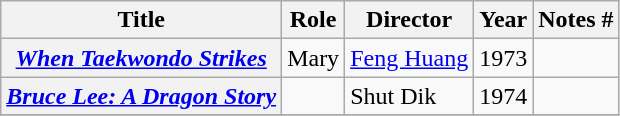<table class="wikitable plainrowheaders sortable">
<tr>
<th scope="col" class="unsortable">Title</th>
<th scope="col">Role</th>
<th scope="col">Director</th>
<th scope="col">Year</th>
<th scope="col" class="unsortable">Notes #</th>
</tr>
<tr>
<th scope="row"><em><a href='#'>When Taekwondo Strikes</a></em></th>
<td>Mary</td>
<td><a href='#'>Feng Huang</a></td>
<td>1973</td>
<td></td>
</tr>
<tr>
<th scope="row"><em><a href='#'>Bruce Lee: A Dragon Story</a></em></th>
<td></td>
<td>Shut Dik</td>
<td>1974</td>
<td></td>
</tr>
<tr>
</tr>
</table>
